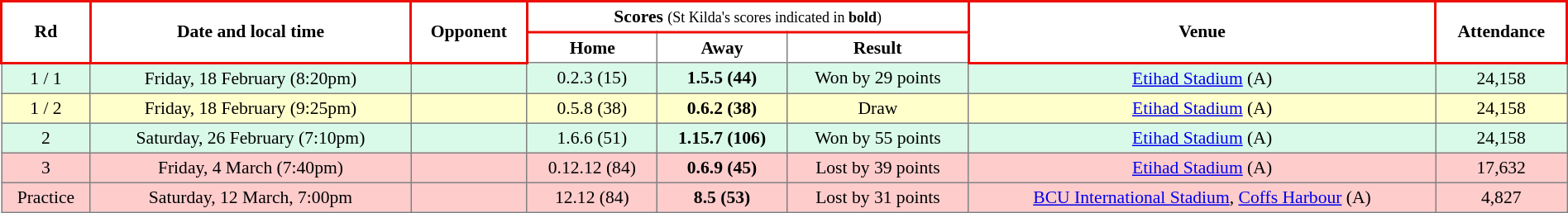<table border="1" cellpadding="3" cellspacing="0" style="border-collapse:collapse; font-size:90%; text-align:center; width:100%;">
<tr>
<td rowspan="2" style="border: solid #ED0F05 2px;"><strong>Rd</strong></td>
<td rowspan="2" style="border: solid #ED0F05 2px;"><strong>Date and local time</strong></td>
<td rowspan="2" style="border: solid #ED0F05 2px;"><strong>Opponent</strong></td>
<td colspan="3" style="border: solid #ED0F05 2px;"><strong>Scores</strong> <small>(St Kilda's scores indicated in <strong>bold</strong>)</small></td>
<td rowspan="2" style="border: solid #ED0F05 2px;"><strong>Venue</strong></td>
<td rowspan="2" style="border: solid #ED0F05 2px;"><strong>Attendance</strong></td>
</tr>
<tr>
<th><span>Home</span></th>
<th><span>Away</span></th>
<th><span>Result</span></th>
</tr>
<tr style="background:#d9f9e9">
<td>1 / 1</td>
<td>Friday, 18 February (8:20pm)</td>
<td></td>
<td>0.2.3 (15)</td>
<td><strong>1.5.5 (44)</strong></td>
<td>Won by 29 points</td>
<td><a href='#'>Etihad Stadium</a> (A)</td>
<td>24,158</td>
</tr>
<tr style="background:#ffc">
<td>1 / 2</td>
<td>Friday, 18 February (9:25pm)</td>
<td></td>
<td>0.5.8 (38)</td>
<td><strong>0.6.2 (38)</strong></td>
<td>Draw</td>
<td><a href='#'>Etihad Stadium</a> (A)</td>
<td>24,158</td>
</tr>
<tr style="background:#d9f9e9">
<td>2</td>
<td>Saturday, 26 February (7:10pm)</td>
<td></td>
<td>1.6.6 (51)</td>
<td><strong>1.15.7 (106)</strong></td>
<td>Won by 55 points</td>
<td><a href='#'>Etihad Stadium</a> (A)</td>
<td>24,158</td>
</tr>
<tr style="background:#fcc;">
<td>3</td>
<td>Friday, 4 March (7:40pm)</td>
<td></td>
<td>0.12.12 (84)</td>
<td><strong>0.6.9 (45)</strong></td>
<td>Lost by 39 points</td>
<td><a href='#'>Etihad Stadium</a> (A)</td>
<td>17,632</td>
</tr>
<tr style="background:#fcc;">
<td>Practice</td>
<td>Saturday, 12 March, 7:00pm</td>
<td></td>
<td>12.12 (84)</td>
<td><strong>8.5 (53)</strong></td>
<td>Lost by 31 points</td>
<td><a href='#'>BCU International Stadium</a>, <a href='#'>Coffs Harbour</a> (A)</td>
<td>4,827</td>
</tr>
</table>
